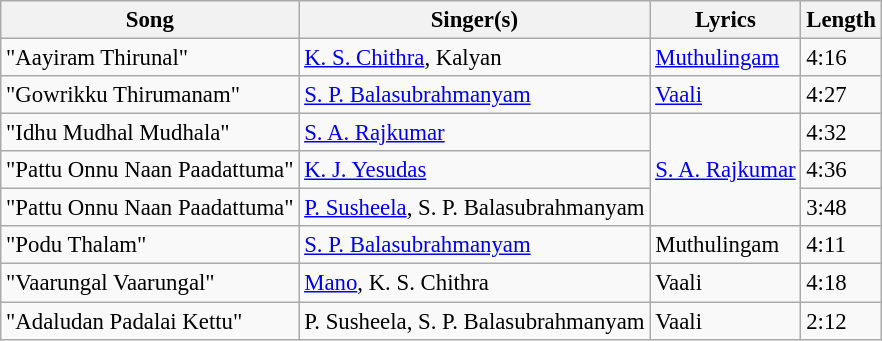<table class="wikitable" style="font-size:95%;">
<tr>
<th>Song</th>
<th>Singer(s)</th>
<th>Lyrics</th>
<th>Length</th>
</tr>
<tr>
<td>"Aayiram Thirunal"</td>
<td><a href='#'>K. S. Chithra</a>, Kalyan</td>
<td><a href='#'>Muthulingam</a></td>
<td>4:16</td>
</tr>
<tr>
<td>"Gowrikku Thirumanam"</td>
<td><a href='#'>S. P. Balasubrahmanyam</a></td>
<td><a href='#'>Vaali</a></td>
<td>4:27</td>
</tr>
<tr>
<td>"Idhu Mudhal Mudhala"</td>
<td><a href='#'>S. A. Rajkumar</a></td>
<td rowspan=3><a href='#'>S. A. Rajkumar</a></td>
<td>4:32</td>
</tr>
<tr>
<td>"Pattu Onnu Naan Paadattuma"</td>
<td><a href='#'>K. J. Yesudas</a></td>
<td>4:36</td>
</tr>
<tr>
<td>"Pattu Onnu Naan Paadattuma"</td>
<td><a href='#'>P. Susheela</a>, S. P. Balasubrahmanyam</td>
<td>3:48</td>
</tr>
<tr>
<td>"Podu Thalam"</td>
<td><a href='#'>S. P. Balasubrahmanyam</a></td>
<td>Muthulingam</td>
<td>4:11</td>
</tr>
<tr>
<td>"Vaarungal Vaarungal"</td>
<td><a href='#'>Mano</a>, K. S. Chithra</td>
<td>Vaali</td>
<td>4:18</td>
</tr>
<tr>
<td>"Adaludan Padalai Kettu"</td>
<td>P. Susheela, S. P. Balasubrahmanyam</td>
<td>Vaali</td>
<td>2:12</td>
</tr>
</table>
